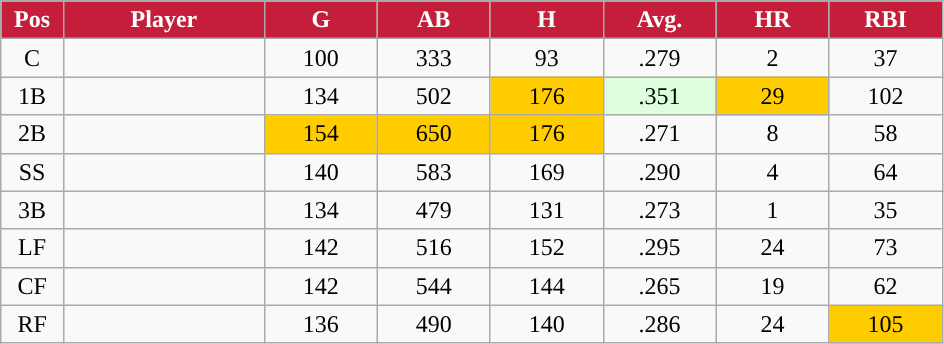<table class="wikitable sortable">
<tr>
<th style="background:#c41e3a;color:white;" width="5%">Pos</th>
<th style="background:#c41e3a;color:white;" width="16%">Player</th>
<th style="background:#c41e3a;color:white;" width="9%">G</th>
<th style="background:#c41e3a;color:white;" width="9%">AB</th>
<th style="background:#c41e3a;color:white;" width="9%">H</th>
<th style="background:#c41e3a;color:white;" width="9%">Avg.</th>
<th style="background:#c41e3a;color:white;" width="9%">HR</th>
<th style="background:#c41e3a;color:white;" width="9%">RBI</th>
</tr>
<tr align="center">
<td>C</td>
<td></td>
<td>100</td>
<td>333</td>
<td>93</td>
<td>.279</td>
<td>2</td>
<td>37</td>
</tr>
<tr align="center">
<td>1B</td>
<td></td>
<td>134</td>
<td>502</td>
<td style="background:#fc0;">176</td>
<td style="background:#DDFFDD;">.351</td>
<td style="background:#fc0;">29</td>
<td>102</td>
</tr>
<tr align="center">
<td>2B</td>
<td></td>
<td style="background:#fc0;">154</td>
<td style="background:#fc0;">650</td>
<td style="background:#fc0;">176</td>
<td>.271</td>
<td>8</td>
<td>58</td>
</tr>
<tr align="center">
<td>SS</td>
<td></td>
<td>140</td>
<td>583</td>
<td>169</td>
<td>.290</td>
<td>4</td>
<td>64</td>
</tr>
<tr align="center">
<td>3B</td>
<td></td>
<td>134</td>
<td>479</td>
<td>131</td>
<td>.273</td>
<td>1</td>
<td>35</td>
</tr>
<tr align="center">
<td>LF</td>
<td></td>
<td>142</td>
<td>516</td>
<td>152</td>
<td>.295</td>
<td>24</td>
<td>73</td>
</tr>
<tr align="center">
<td>CF</td>
<td></td>
<td>142</td>
<td>544</td>
<td>144</td>
<td>.265</td>
<td>19</td>
<td>62</td>
</tr>
<tr align="center">
<td>RF</td>
<td></td>
<td>136</td>
<td>490</td>
<td>140</td>
<td>.286</td>
<td>24</td>
<td style="background:#fc0;">105</td>
</tr>
</table>
